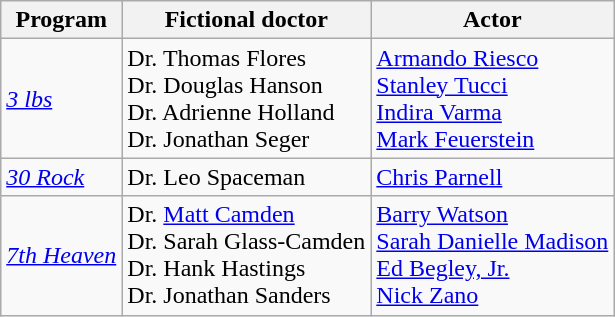<table class="wikitable">
<tr>
<th>Program</th>
<th>Fictional doctor</th>
<th>Actor</th>
</tr>
<tr>
<td><em><a href='#'>3 lbs</a></em></td>
<td>Dr. Thomas Flores<br>Dr. Douglas Hanson<br>Dr. Adrienne Holland<br>Dr. Jonathan Seger</td>
<td><a href='#'>Armando Riesco</a><br><a href='#'>Stanley Tucci</a><br><a href='#'>Indira Varma</a><br><a href='#'>Mark Feuerstein</a></td>
</tr>
<tr>
<td><em><a href='#'>30 Rock</a></em></td>
<td>Dr. Leo Spaceman<br></td>
<td><a href='#'>Chris Parnell</a></td>
</tr>
<tr>
<td><em><a href='#'>7th Heaven</a></em></td>
<td>Dr. <a href='#'>Matt Camden</a><br>Dr. Sarah Glass-Camden<br>Dr. Hank Hastings<br>Dr. Jonathan Sanders</td>
<td><a href='#'>Barry Watson</a><br><a href='#'>Sarah Danielle Madison</a><br><a href='#'>Ed Begley, Jr.</a><br><a href='#'>Nick Zano</a></td>
</tr>
</table>
